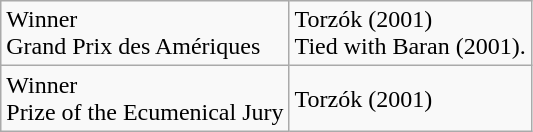<table class="wikitable">
<tr>
<td rowspan="1">Winner<br>Grand Prix des Amériques</td>
<td>Torzók (2001)<br>Tied with Baran (2001).</td>
</tr>
<tr>
<td rowspan="1">Winner<br>Prize of the Ecumenical Jury</td>
<td>Torzók (2001)</td>
</tr>
</table>
